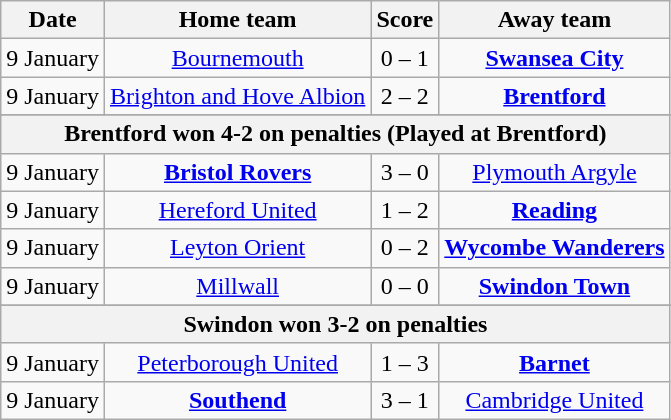<table class="wikitable" style="text-align: center">
<tr>
<th>Date</th>
<th>Home team</th>
<th>Score</th>
<th>Away team</th>
</tr>
<tr>
<td>9 January</td>
<td><a href='#'>Bournemouth</a></td>
<td>0 – 1</td>
<td><strong><a href='#'>Swansea City</a></strong></td>
</tr>
<tr>
<td>9 January</td>
<td><a href='#'>Brighton and Hove Albion</a></td>
<td>2 – 2</td>
<td><strong><a href='#'>Brentford</a></strong></td>
</tr>
<tr>
</tr>
<tr>
<th colspan="5">Brentford won 4-2 on penalties (Played at Brentford)</th>
</tr>
<tr>
<td>9 January</td>
<td><strong><a href='#'>Bristol Rovers</a></strong></td>
<td>3 – 0</td>
<td><a href='#'>Plymouth Argyle</a></td>
</tr>
<tr>
<td>9 January</td>
<td><a href='#'>Hereford United</a></td>
<td>1 – 2</td>
<td><strong><a href='#'>Reading</a></strong></td>
</tr>
<tr>
<td>9 January</td>
<td><a href='#'>Leyton Orient</a></td>
<td>0 – 2</td>
<td><strong><a href='#'>Wycombe Wanderers</a></strong></td>
</tr>
<tr>
<td>9 January</td>
<td><a href='#'>Millwall</a></td>
<td>0 – 0</td>
<td><strong><a href='#'>Swindon Town</a></strong></td>
</tr>
<tr>
</tr>
<tr>
<th colspan="5">Swindon won 3-2 on penalties</th>
</tr>
<tr>
<td>9 January</td>
<td><a href='#'>Peterborough United</a></td>
<td>1 – 3</td>
<td><strong><a href='#'>Barnet</a></strong></td>
</tr>
<tr>
<td>9 January</td>
<td><strong><a href='#'>Southend</a></strong></td>
<td>3 – 1</td>
<td><a href='#'>Cambridge United</a></td>
</tr>
</table>
